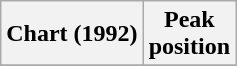<table class="wikitable plainrowheaders">
<tr>
<th>Chart (1992)</th>
<th>Peak<br>position</th>
</tr>
<tr>
</tr>
</table>
